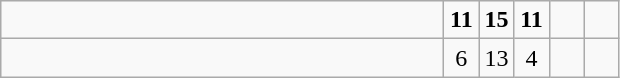<table class="wikitable">
<tr>
<td style="width:18em"><strong></strong></td>
<td align=center style="width:1em"><strong>11</strong></td>
<td align=center style="width:1em"><strong>15</strong></td>
<td align=center style="width:1em"><strong>11</strong></td>
<td align=center style="width:1em"></td>
<td align=center style="width:1em"></td>
</tr>
<tr>
<td style="width:18em"></td>
<td align=center style="width:1em">6</td>
<td align=center style="width:1em">13</td>
<td align=center style="width:1em">4</td>
<td align=center style="width:1em"></td>
<td align=center style="width:1em"></td>
</tr>
</table>
